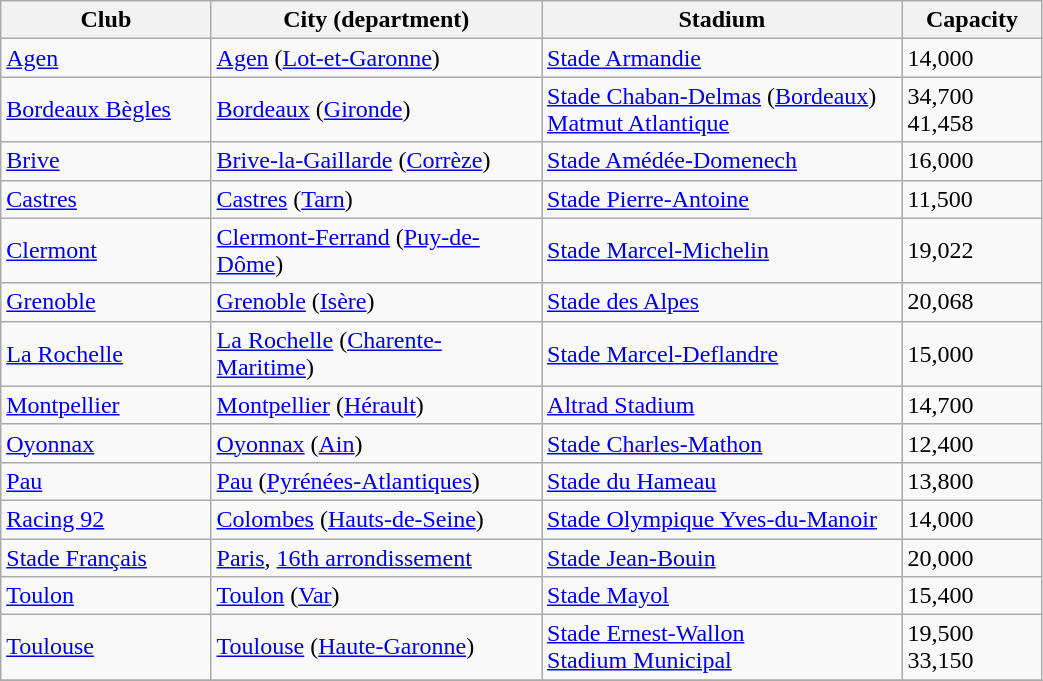<table class="wikitable" width="55%">
<tr>
<th width="14%">Club</th>
<th width="22%">City (department)</th>
<th width="24%">Stadium</th>
<th width="8%">Capacity</th>
</tr>
<tr>
<td><a href='#'>Agen</a></td>
<td><a href='#'>Agen</a> (<a href='#'>Lot-et-Garonne</a>)</td>
<td><a href='#'>Stade Armandie</a></td>
<td>14,000</td>
</tr>
<tr>
<td><a href='#'>Bordeaux Bègles</a></td>
<td><a href='#'>Bordeaux</a> (<a href='#'>Gironde</a>)</td>
<td><a href='#'>Stade Chaban-Delmas</a> (<a href='#'>Bordeaux</a>)<br><a href='#'>Matmut Atlantique</a></td>
<td>34,700<br>41,458</td>
</tr>
<tr>
<td><a href='#'>Brive</a></td>
<td><a href='#'>Brive-la-Gaillarde</a> (<a href='#'>Corrèze</a>)</td>
<td><a href='#'>Stade Amédée-Domenech</a></td>
<td>16,000</td>
</tr>
<tr>
<td><a href='#'>Castres</a></td>
<td><a href='#'>Castres</a> (<a href='#'>Tarn</a>)</td>
<td><a href='#'>Stade Pierre-Antoine</a></td>
<td>11,500</td>
</tr>
<tr>
<td><a href='#'>Clermont</a></td>
<td><a href='#'>Clermont-Ferrand</a> (<a href='#'>Puy-de-Dôme</a>)</td>
<td><a href='#'>Stade Marcel-Michelin</a></td>
<td>19,022</td>
</tr>
<tr>
<td><a href='#'>Grenoble</a></td>
<td><a href='#'>Grenoble</a> (<a href='#'>Isère</a>)</td>
<td><a href='#'>Stade des Alpes</a></td>
<td>20,068</td>
</tr>
<tr>
<td><a href='#'>La Rochelle</a></td>
<td><a href='#'>La Rochelle</a> (<a href='#'>Charente-Maritime</a>)</td>
<td><a href='#'>Stade Marcel-Deflandre</a></td>
<td>15,000</td>
</tr>
<tr>
<td><a href='#'>Montpellier</a></td>
<td><a href='#'>Montpellier</a> (<a href='#'>Hérault</a>)</td>
<td><a href='#'>Altrad Stadium</a></td>
<td>14,700</td>
</tr>
<tr>
<td><a href='#'>Oyonnax</a></td>
<td><a href='#'>Oyonnax</a> (<a href='#'>Ain</a>)</td>
<td><a href='#'>Stade Charles-Mathon</a></td>
<td>12,400</td>
</tr>
<tr>
<td><a href='#'>Pau</a></td>
<td><a href='#'>Pau</a> (<a href='#'>Pyrénées-Atlantiques</a>)</td>
<td><a href='#'>Stade du Hameau</a></td>
<td>13,800</td>
</tr>
<tr>
<td><a href='#'>Racing 92</a></td>
<td><a href='#'>Colombes</a> (<a href='#'>Hauts-de-Seine</a>)</td>
<td><a href='#'>Stade Olympique Yves-du-Manoir</a></td>
<td>14,000</td>
</tr>
<tr>
<td><a href='#'>Stade Français</a></td>
<td><a href='#'>Paris</a>, <a href='#'>16th arrondissement</a></td>
<td><a href='#'>Stade Jean-Bouin</a></td>
<td>20,000</td>
</tr>
<tr>
<td><a href='#'>Toulon</a></td>
<td><a href='#'>Toulon</a> (<a href='#'>Var</a>)</td>
<td><a href='#'>Stade Mayol</a></td>
<td>15,400</td>
</tr>
<tr>
<td><a href='#'>Toulouse</a></td>
<td><a href='#'>Toulouse</a> (<a href='#'>Haute-Garonne</a>)</td>
<td><a href='#'>Stade Ernest-Wallon</a><br><a href='#'>Stadium Municipal</a></td>
<td>19,500<br>33,150</td>
</tr>
<tr>
</tr>
</table>
